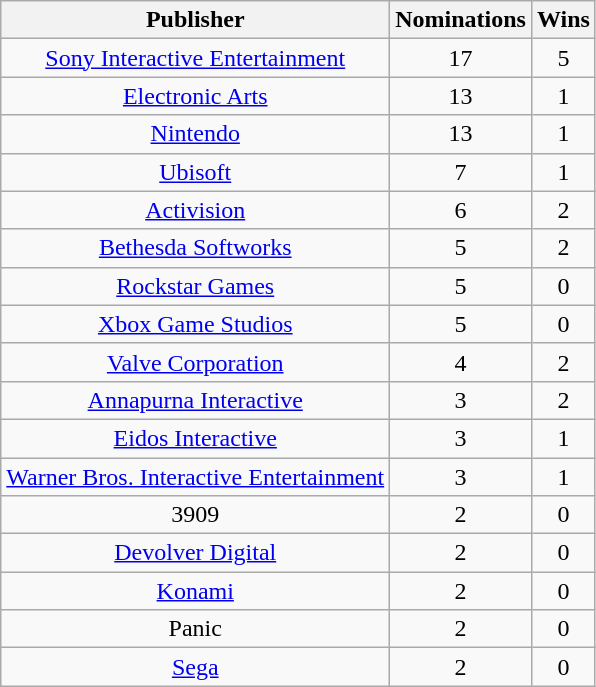<table class="wikitable sortable plainrowheaders" style="text-align:center">
<tr>
<th scope="col">Publisher</th>
<th scope="col">Nominations</th>
<th scope="col">Wins</th>
</tr>
<tr>
<td><a href='#'>Sony Interactive Entertainment</a></td>
<td>17</td>
<td>5</td>
</tr>
<tr>
<td><a href='#'>Electronic Arts</a></td>
<td>13</td>
<td>1</td>
</tr>
<tr>
<td><a href='#'>Nintendo</a></td>
<td>13</td>
<td>1</td>
</tr>
<tr>
<td><a href='#'>Ubisoft</a></td>
<td>7</td>
<td>1</td>
</tr>
<tr>
<td><a href='#'>Activision</a></td>
<td>6</td>
<td>2</td>
</tr>
<tr>
<td><a href='#'>Bethesda Softworks</a></td>
<td>5</td>
<td>2</td>
</tr>
<tr>
<td><a href='#'>Rockstar Games</a></td>
<td>5</td>
<td>0</td>
</tr>
<tr>
<td><a href='#'>Xbox Game Studios</a></td>
<td>5</td>
<td>0</td>
</tr>
<tr>
<td><a href='#'>Valve Corporation</a></td>
<td>4</td>
<td>2</td>
</tr>
<tr>
<td><a href='#'>Annapurna Interactive</a></td>
<td>3</td>
<td>2</td>
</tr>
<tr>
<td><a href='#'>Eidos Interactive</a></td>
<td>3</td>
<td>1</td>
</tr>
<tr>
<td><a href='#'>Warner Bros. Interactive Entertainment</a></td>
<td>3</td>
<td>1</td>
</tr>
<tr>
<td>3909</td>
<td>2</td>
<td>0</td>
</tr>
<tr>
<td><a href='#'>Devolver Digital</a></td>
<td>2</td>
<td>0</td>
</tr>
<tr>
<td><a href='#'>Konami</a></td>
<td>2</td>
<td>0</td>
</tr>
<tr>
<td>Panic</td>
<td>2</td>
<td>0</td>
</tr>
<tr>
<td><a href='#'>Sega</a></td>
<td>2</td>
<td>0</td>
</tr>
</table>
